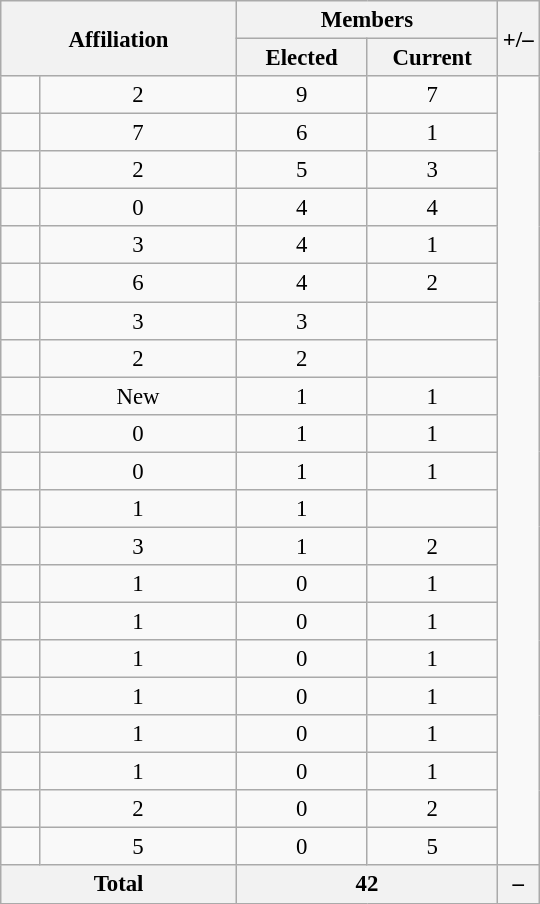<table class="wikitable" border="1" style="font-size: 95%; text-align: center;">
<tr>
<th colspan="2" rowspan="2" class=unsortable style="text-align: center; vertical-align: middle; width: 150px;">Affiliation</th>
<th colspan="2" style="vertical-align: top;">Members</th>
<th rowspan="2">+/–</th>
</tr>
<tr>
<th data-sort-type=number style="width: 80px;">Elected</th>
<th style="width: 80px;">Current</th>
</tr>
<tr>
<td></td>
<td style="text-align: center;">2</td>
<td style="text-align: center;">9</td>
<td>7</td>
</tr>
<tr>
<td></td>
<td style="text-align: center;">7</td>
<td style="text-align: center;">6</td>
<td>1</td>
</tr>
<tr>
<td></td>
<td style="text-align: center;">2</td>
<td style="text-align: center;">5</td>
<td>3</td>
</tr>
<tr>
<td></td>
<td style="text-align: center;">0</td>
<td style="text-align: center;">4</td>
<td>4</td>
</tr>
<tr>
<td></td>
<td style="text-align: center;">3</td>
<td style="text-align: center;">4</td>
<td>1</td>
</tr>
<tr>
<td></td>
<td style="text-align: center;">6</td>
<td style="text-align: center;">4</td>
<td>2</td>
</tr>
<tr>
<td></td>
<td style="text-align: center;">3</td>
<td style="text-align: center;">3</td>
<td></td>
</tr>
<tr>
<td></td>
<td style="text-align: center;">2</td>
<td style="text-align: center;">2</td>
<td></td>
</tr>
<tr>
<td></td>
<td style="text-align: center;">New</td>
<td style="text-align: center;">1</td>
<td>1</td>
</tr>
<tr>
<td></td>
<td style="text-align: center;">0</td>
<td style="text-align: center;">1</td>
<td>1</td>
</tr>
<tr>
<td></td>
<td style="text-align: center;">0</td>
<td style="text-align: center;">1</td>
<td>1</td>
</tr>
<tr>
<td></td>
<td style="text-align: center;">1</td>
<td style="text-align: center;">1</td>
<td></td>
</tr>
<tr>
<td></td>
<td style="text-align: center;">3</td>
<td style="text-align: center;">1</td>
<td>2</td>
</tr>
<tr>
<td></td>
<td style="text-align: center;">1</td>
<td style="text-align: center;">0</td>
<td>1</td>
</tr>
<tr>
<td></td>
<td style="text-align: center;">1</td>
<td style="text-align: center;">0</td>
<td>1</td>
</tr>
<tr>
<td></td>
<td style="text-align: center;">1</td>
<td style="text-align: center;">0</td>
<td>1</td>
</tr>
<tr>
<td></td>
<td style="text-align: center;">1</td>
<td style="text-align: center;">0</td>
<td>1</td>
</tr>
<tr>
<td></td>
<td style="text-align: center;">1</td>
<td style="text-align: center;">0</td>
<td>1</td>
</tr>
<tr>
<td></td>
<td style="text-align: center;">1</td>
<td style="text-align: center;">0</td>
<td>1</td>
</tr>
<tr>
<td></td>
<td style="text-align: center;">2</td>
<td style="text-align: center;">0</td>
<td>2</td>
</tr>
<tr>
<td></td>
<td style="text-align: center;">5</td>
<td style="text-align: center;">0</td>
<td>5</td>
</tr>
<tr>
<th colspan="2">Total</th>
<th colspan="2">42</th>
<th>–</th>
</tr>
</table>
